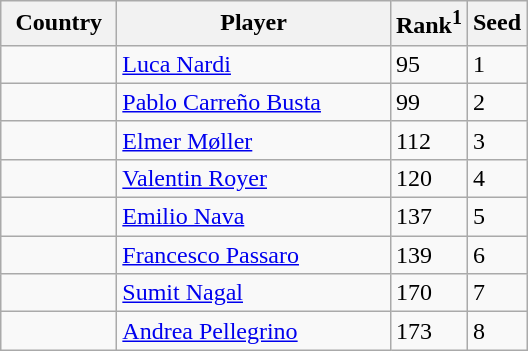<table class="sortable wikitable">
<tr>
<th width="70">Country</th>
<th width="175">Player</th>
<th>Rank<sup>1</sup></th>
<th>Seed</th>
</tr>
<tr>
<td></td>
<td><a href='#'>Luca Nardi</a></td>
<td>95</td>
<td>1</td>
</tr>
<tr>
<td></td>
<td><a href='#'>Pablo Carreño Busta</a></td>
<td>99</td>
<td>2</td>
</tr>
<tr>
<td></td>
<td><a href='#'>Elmer Møller</a></td>
<td>112</td>
<td>3</td>
</tr>
<tr>
<td></td>
<td><a href='#'>Valentin Royer</a></td>
<td>120</td>
<td>4</td>
</tr>
<tr>
<td></td>
<td><a href='#'>Emilio Nava</a></td>
<td>137</td>
<td>5</td>
</tr>
<tr>
<td></td>
<td><a href='#'>Francesco Passaro</a></td>
<td>139</td>
<td>6</td>
</tr>
<tr>
<td></td>
<td><a href='#'>Sumit Nagal</a></td>
<td>170</td>
<td>7</td>
</tr>
<tr>
<td></td>
<td><a href='#'>Andrea Pellegrino</a></td>
<td>173</td>
<td>8</td>
</tr>
</table>
